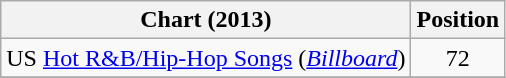<table class="wikitable">
<tr>
<th scope="col">Chart (2013)</th>
<th scope="col">Position</th>
</tr>
<tr>
<td>US <a href='#'>Hot R&B/Hip-Hop Songs</a> (<em><a href='#'>Billboard</a></em>)</td>
<td style="text-align:center;">72</td>
</tr>
<tr>
</tr>
</table>
